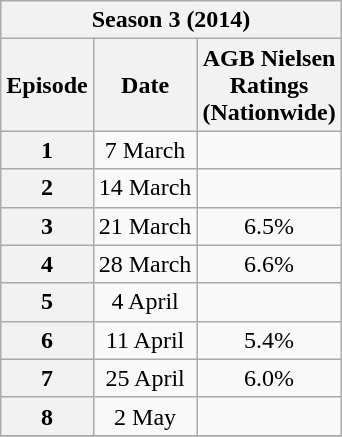<table class=wikitable style=text-align:center>
<tr>
<th colspan=3>Season 3 (2014)</th>
</tr>
<tr>
<th>Episode</th>
<th>Date</th>
<th>AGB Nielsen<br>Ratings<br>(Nationwide)</th>
</tr>
<tr>
<th>1</th>
<td>7 March</td>
<td></td>
</tr>
<tr>
<th>2</th>
<td>14 March</td>
<td></td>
</tr>
<tr>
<th>3</th>
<td>21 March</td>
<td>6.5%</td>
</tr>
<tr>
<th>4</th>
<td>28 March</td>
<td>6.6%</td>
</tr>
<tr>
<th>5</th>
<td>4 April</td>
<td></td>
</tr>
<tr>
<th>6</th>
<td>11 April</td>
<td>5.4%</td>
</tr>
<tr>
<th>7</th>
<td>25 April</td>
<td>6.0%</td>
</tr>
<tr>
<th>8</th>
<td>2 May</td>
<td></td>
</tr>
<tr>
</tr>
</table>
